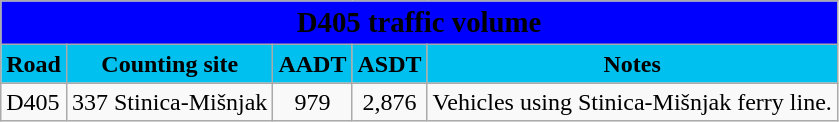<table class="wikitable">
<tr>
<td colspan=5 bgcolor=blue align=center style=margin-top:15><span><big><strong>D405 traffic volume</strong></big></span></td>
</tr>
<tr>
<td align=center bgcolor=00c0f0><strong>Road</strong></td>
<td align=center bgcolor=00c0f0><strong>Counting site</strong></td>
<td align=center bgcolor=00c0f0><strong>AADT</strong></td>
<td align=center bgcolor=00c0f0><strong>ASDT</strong></td>
<td align=center bgcolor=00c0f0><strong>Notes</strong></td>
</tr>
<tr>
<td> D405</td>
<td>337 Stinica-Mišnjak</td>
<td align=center>979</td>
<td align=center>2,876</td>
<td>Vehicles using Stinica-Mišnjak ferry line.</td>
</tr>
</table>
